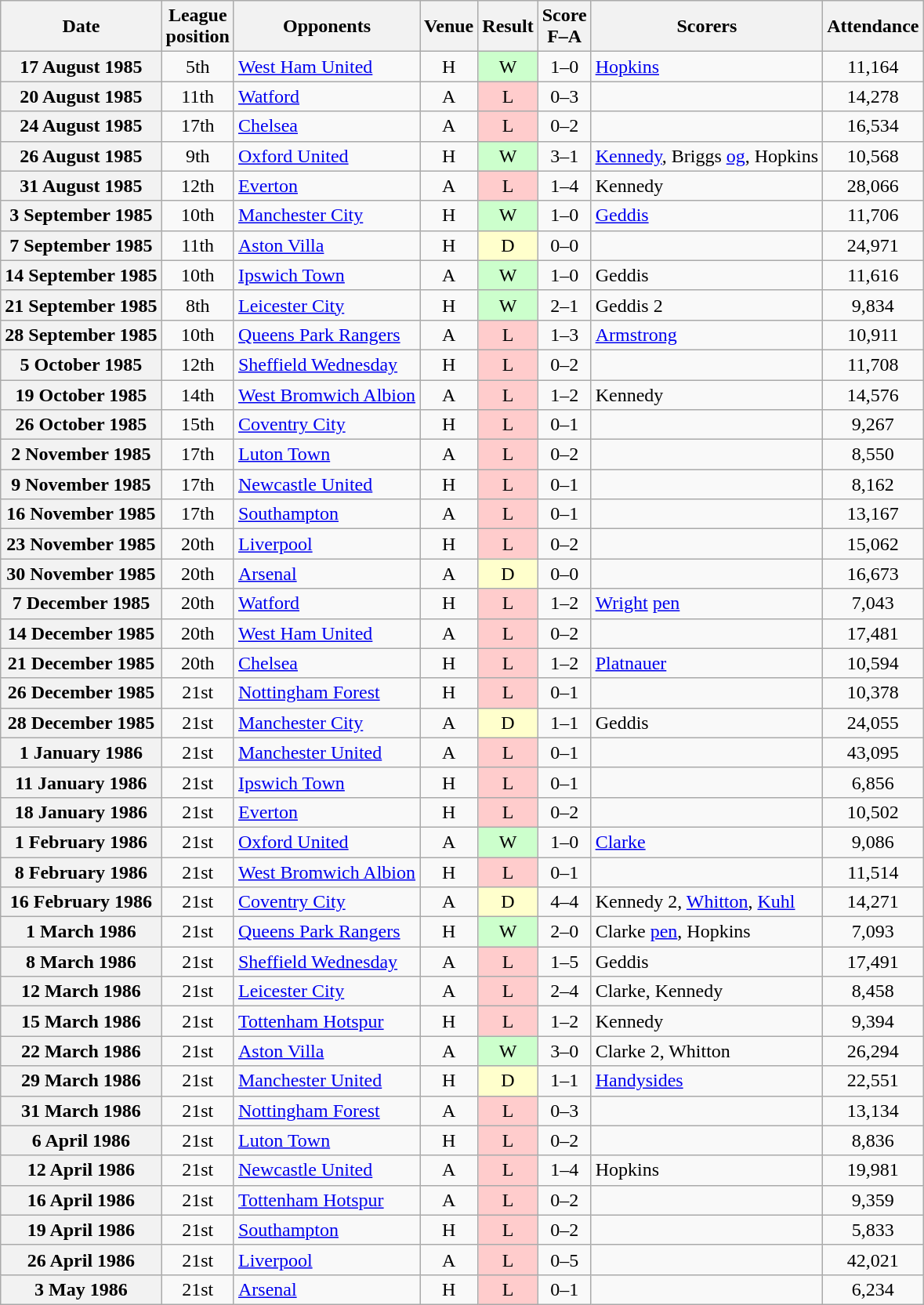<table class="wikitable plainrowheaders" style="text-align:center">
<tr>
<th scope="col">Date</th>
<th scope="col">League<br>position</th>
<th scope="col">Opponents</th>
<th scope="col">Venue</th>
<th scope="col">Result</th>
<th scope="col">Score<br>F–A</th>
<th scope="col">Scorers</th>
<th scope="col">Attendance</th>
</tr>
<tr>
<th scope="row">17 August 1985</th>
<td>5th</td>
<td align="left"><a href='#'>West Ham United</a></td>
<td>H</td>
<td style="background:#cfc">W</td>
<td>1–0</td>
<td align="left"><a href='#'>Hopkins</a></td>
<td>11,164</td>
</tr>
<tr>
<th scope="row">20 August 1985</th>
<td>11th</td>
<td align="left"><a href='#'>Watford</a></td>
<td>A</td>
<td style="background:#fcc">L</td>
<td>0–3</td>
<td></td>
<td>14,278</td>
</tr>
<tr>
<th scope="row">24 August 1985</th>
<td>17th</td>
<td align="left"><a href='#'>Chelsea</a></td>
<td>A</td>
<td style="background:#fcc">L</td>
<td>0–2</td>
<td></td>
<td>16,534</td>
</tr>
<tr>
<th scope="row">26 August 1985</th>
<td>9th</td>
<td align="left"><a href='#'>Oxford United</a></td>
<td>H</td>
<td style="background:#cfc">W</td>
<td>3–1</td>
<td><a href='#'>Kennedy</a>, Briggs <a href='#'>og</a>, Hopkins</td>
<td>10,568</td>
</tr>
<tr>
<th scope="row">31 August 1985</th>
<td>12th</td>
<td align="left"><a href='#'>Everton</a></td>
<td>A</td>
<td style="background:#fcc">L</td>
<td>1–4</td>
<td align="left">Kennedy</td>
<td>28,066</td>
</tr>
<tr>
<th scope="row">3 September 1985</th>
<td>10th</td>
<td align="left"><a href='#'>Manchester City</a></td>
<td>H</td>
<td style="background:#cfc">W</td>
<td>1–0</td>
<td align="left"><a href='#'>Geddis</a></td>
<td>11,706</td>
</tr>
<tr>
<th scope="row">7 September 1985</th>
<td>11th</td>
<td align="left"><a href='#'>Aston Villa</a></td>
<td>H</td>
<td style="background:#ffc">D</td>
<td>0–0</td>
<td></td>
<td>24,971</td>
</tr>
<tr>
<th scope="row">14 September 1985</th>
<td>10th</td>
<td align="left"><a href='#'>Ipswich Town</a></td>
<td>A</td>
<td style="background:#cfc">W</td>
<td>1–0</td>
<td align="left">Geddis</td>
<td>11,616</td>
</tr>
<tr>
<th scope="row">21 September 1985</th>
<td>8th</td>
<td align="left"><a href='#'>Leicester City</a></td>
<td>H</td>
<td style="background:#cfc">W</td>
<td>2–1</td>
<td align="left">Geddis 2</td>
<td>9,834</td>
</tr>
<tr>
<th scope="row">28 September 1985</th>
<td>10th</td>
<td align="left"><a href='#'>Queens Park Rangers</a></td>
<td>A</td>
<td style="background:#fcc">L</td>
<td>1–3</td>
<td align="left"><a href='#'>Armstrong</a></td>
<td>10,911</td>
</tr>
<tr>
<th scope="row">5 October 1985</th>
<td>12th</td>
<td align="left"><a href='#'>Sheffield Wednesday</a></td>
<td>H</td>
<td style="background:#fcc">L</td>
<td>0–2</td>
<td></td>
<td>11,708</td>
</tr>
<tr>
<th scope="row">19 October 1985</th>
<td>14th</td>
<td align="left"><a href='#'>West Bromwich Albion</a></td>
<td>A</td>
<td style="background:#fcc">L</td>
<td>1–2</td>
<td align="left">Kennedy</td>
<td>14,576</td>
</tr>
<tr>
<th scope="row">26 October 1985</th>
<td>15th</td>
<td align="left"><a href='#'>Coventry City</a></td>
<td>H</td>
<td style="background:#fcc">L</td>
<td>0–1</td>
<td></td>
<td>9,267</td>
</tr>
<tr>
<th scope="row">2 November 1985</th>
<td>17th</td>
<td align="left"><a href='#'>Luton Town</a></td>
<td>A</td>
<td style="background:#fcc">L</td>
<td>0–2</td>
<td></td>
<td>8,550</td>
</tr>
<tr>
<th scope="row">9 November 1985</th>
<td>17th</td>
<td align="left"><a href='#'>Newcastle United</a></td>
<td>H</td>
<td style="background:#fcc">L</td>
<td>0–1</td>
<td></td>
<td>8,162</td>
</tr>
<tr>
<th scope="row">16 November 1985</th>
<td>17th</td>
<td align="left"><a href='#'>Southampton</a></td>
<td>A</td>
<td style="background:#fcc">L</td>
<td>0–1</td>
<td></td>
<td>13,167</td>
</tr>
<tr>
<th scope="row">23 November 1985</th>
<td>20th</td>
<td align="left"><a href='#'>Liverpool</a></td>
<td>H</td>
<td style="background:#fcc">L</td>
<td>0–2</td>
<td></td>
<td>15,062</td>
</tr>
<tr>
<th scope="row">30 November 1985</th>
<td>20th</td>
<td align="left"><a href='#'>Arsenal</a></td>
<td>A</td>
<td style="background:#ffc">D</td>
<td>0–0</td>
<td></td>
<td>16,673</td>
</tr>
<tr>
<th scope="row">7 December 1985</th>
<td>20th</td>
<td align="left"><a href='#'>Watford</a></td>
<td>H</td>
<td style="background:#fcc">L</td>
<td>1–2</td>
<td align="left"><a href='#'>Wright</a> <a href='#'>pen</a></td>
<td>7,043</td>
</tr>
<tr>
<th scope="row">14 December 1985</th>
<td>20th</td>
<td align="left"><a href='#'>West Ham United</a></td>
<td>A</td>
<td style="background:#fcc">L</td>
<td>0–2</td>
<td></td>
<td>17,481</td>
</tr>
<tr>
<th scope="row">21 December 1985</th>
<td>20th</td>
<td align="left"><a href='#'>Chelsea</a></td>
<td>H</td>
<td style="background:#fcc">L</td>
<td>1–2</td>
<td align="left"><a href='#'>Platnauer</a></td>
<td>10,594</td>
</tr>
<tr>
<th scope="row">26 December 1985</th>
<td>21st</td>
<td align="left"><a href='#'>Nottingham Forest</a></td>
<td>H</td>
<td style="background:#fcc">L</td>
<td>0–1</td>
<td></td>
<td>10,378</td>
</tr>
<tr>
<th scope="row">28 December 1985</th>
<td>21st</td>
<td align="left"><a href='#'>Manchester City</a></td>
<td>A</td>
<td style="background:#ffc">D</td>
<td>1–1</td>
<td align="left">Geddis</td>
<td>24,055</td>
</tr>
<tr>
<th scope="row">1 January 1986</th>
<td>21st</td>
<td align="left"><a href='#'>Manchester United</a></td>
<td>A</td>
<td style="background:#fcc">L</td>
<td>0–1</td>
<td></td>
<td>43,095</td>
</tr>
<tr>
<th scope="row">11 January 1986</th>
<td>21st</td>
<td align="left"><a href='#'>Ipswich Town</a></td>
<td>H</td>
<td style="background:#fcc">L</td>
<td>0–1</td>
<td></td>
<td>6,856</td>
</tr>
<tr>
<th scope="row">18 January 1986</th>
<td>21st</td>
<td align="left"><a href='#'>Everton</a></td>
<td>H</td>
<td style="background:#fcc">L</td>
<td>0–2</td>
<td></td>
<td>10,502</td>
</tr>
<tr>
<th scope="row">1 February 1986</th>
<td>21st</td>
<td align="left"><a href='#'>Oxford United</a></td>
<td>A</td>
<td style="background:#cfc">W</td>
<td>1–0</td>
<td align="left"><a href='#'>Clarke</a></td>
<td>9,086</td>
</tr>
<tr>
<th scope="row">8 February 1986</th>
<td>21st</td>
<td align="left"><a href='#'>West Bromwich Albion</a></td>
<td>H</td>
<td style="background:#fcc">L</td>
<td>0–1</td>
<td></td>
<td>11,514</td>
</tr>
<tr>
<th scope="row">16 February 1986</th>
<td>21st</td>
<td align="left"><a href='#'>Coventry City</a></td>
<td>A</td>
<td style="background:#ffc">D</td>
<td>4–4</td>
<td align="left">Kennedy 2, <a href='#'>Whitton</a>, <a href='#'>Kuhl</a></td>
<td>14,271</td>
</tr>
<tr>
<th scope="row">1 March 1986</th>
<td>21st</td>
<td align="left"><a href='#'>Queens Park Rangers</a></td>
<td>H</td>
<td style="background:#cfc">W</td>
<td>2–0</td>
<td align="left">Clarke <a href='#'>pen</a>, Hopkins</td>
<td>7,093</td>
</tr>
<tr>
<th scope="row">8 March 1986</th>
<td>21st</td>
<td align="left"><a href='#'>Sheffield Wednesday</a></td>
<td>A</td>
<td style="background:#fcc">L</td>
<td>1–5</td>
<td align="left">Geddis</td>
<td>17,491</td>
</tr>
<tr>
<th scope="row">12 March 1986</th>
<td>21st</td>
<td align="left"><a href='#'>Leicester City</a></td>
<td>A</td>
<td style="background:#fcc">L</td>
<td>2–4</td>
<td align="left">Clarke, Kennedy</td>
<td>8,458</td>
</tr>
<tr>
<th scope="row">15 March 1986</th>
<td>21st</td>
<td align="left"><a href='#'>Tottenham Hotspur</a></td>
<td>H</td>
<td style="background:#fcc">L</td>
<td>1–2</td>
<td align="left">Kennedy</td>
<td>9,394</td>
</tr>
<tr>
<th scope="row">22 March 1986</th>
<td>21st</td>
<td align="left"><a href='#'>Aston Villa</a></td>
<td>A</td>
<td style="background:#cfc">W</td>
<td>3–0</td>
<td align="left">Clarke 2, Whitton</td>
<td>26,294</td>
</tr>
<tr>
<th scope="row">29 March 1986</th>
<td>21st</td>
<td align="left"><a href='#'>Manchester United</a></td>
<td>H</td>
<td style="background:#ffc">D</td>
<td>1–1</td>
<td align="left"><a href='#'>Handysides</a></td>
<td>22,551</td>
</tr>
<tr>
<th scope="row">31 March 1986</th>
<td>21st</td>
<td align="left"><a href='#'>Nottingham Forest</a></td>
<td>A</td>
<td style="background:#fcc">L</td>
<td>0–3</td>
<td></td>
<td>13,134</td>
</tr>
<tr>
<th scope="row">6 April 1986</th>
<td>21st</td>
<td align="left"><a href='#'>Luton Town</a></td>
<td>H</td>
<td style="background:#fcc">L</td>
<td>0–2</td>
<td></td>
<td>8,836</td>
</tr>
<tr>
<th scope="row">12 April 1986</th>
<td>21st</td>
<td align="left"><a href='#'>Newcastle United</a></td>
<td>A</td>
<td style="background:#fcc">L</td>
<td>1–4</td>
<td align="left">Hopkins</td>
<td>19,981</td>
</tr>
<tr>
<th scope="row">16 April 1986</th>
<td>21st</td>
<td align="left"><a href='#'>Tottenham Hotspur</a></td>
<td>A</td>
<td style="background:#fcc">L</td>
<td>0–2</td>
<td></td>
<td>9,359</td>
</tr>
<tr>
<th scope="row">19 April 1986</th>
<td>21st</td>
<td align="left"><a href='#'>Southampton</a></td>
<td>H</td>
<td style="background:#fcc">L</td>
<td>0–2</td>
<td></td>
<td>5,833</td>
</tr>
<tr>
<th scope="row">26 April 1986</th>
<td>21st</td>
<td align="left"><a href='#'>Liverpool</a></td>
<td>A</td>
<td style="background:#fcc">L</td>
<td>0–5</td>
<td></td>
<td>42,021</td>
</tr>
<tr>
<th scope="row">3 May 1986</th>
<td>21st</td>
<td align="left"><a href='#'>Arsenal</a></td>
<td>H</td>
<td style="background:#fcc">L</td>
<td>0–1</td>
<td></td>
<td>6,234</td>
</tr>
</table>
